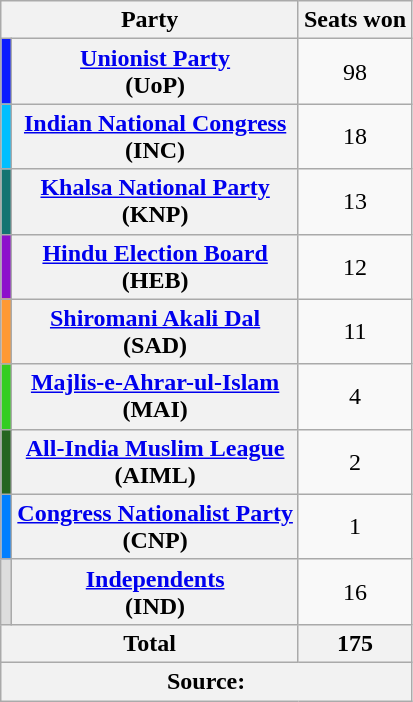<table class="wikitable" style="text-align:center">
<tr>
<th colspan=2>Party</th>
<th>Seats won</th>
</tr>
<tr>
<td bgcolor=#0A1BFF></td>
<th><a href='#'>Unionist Party</a><br>(UoP)</th>
<td>98</td>
</tr>
<tr>
<td bgcolor=#00BFFF></td>
<th><a href='#'>Indian National Congress</a><br>(INC)</th>
<td>18</td>
</tr>
<tr>
<td bgcolor=#147472></td>
<th><a href='#'>Khalsa National Party</a><br>(KNP)</th>
<td>13</td>
</tr>
<tr>
<td bgcolor=#8D0FCC></td>
<th><a href='#'>Hindu Election Board</a><br>(HEB)</th>
<td>12</td>
</tr>
<tr>
<td bgcolor=#FF9933></td>
<th><a href='#'>Shiromani Akali Dal</a><br>(SAD)</th>
<td>11</td>
</tr>
<tr>
<td bgcolor=#34CD20></td>
<th><a href='#'>Majlis-e-Ahrar-ul-Islam</a><br>(MAI)</th>
<td>4</td>
</tr>
<tr>
<td bgcolor=#256520></td>
<th><a href='#'>All-India Muslim League</a><br>(AIML)</th>
<td>2</td>
</tr>
<tr>
<td bgcolor=#007FFF></td>
<th><a href='#'>Congress Nationalist Party</a><br>(CNP)</th>
<td>1</td>
</tr>
<tr>
<td bgcolor=#DDDDDD></td>
<th><a href='#'>Independents</a><br>(IND)</th>
<td>16</td>
</tr>
<tr>
<th colspan=2>Total</th>
<th>175</th>
</tr>
<tr>
<th colspan=3>Source:</th>
</tr>
</table>
